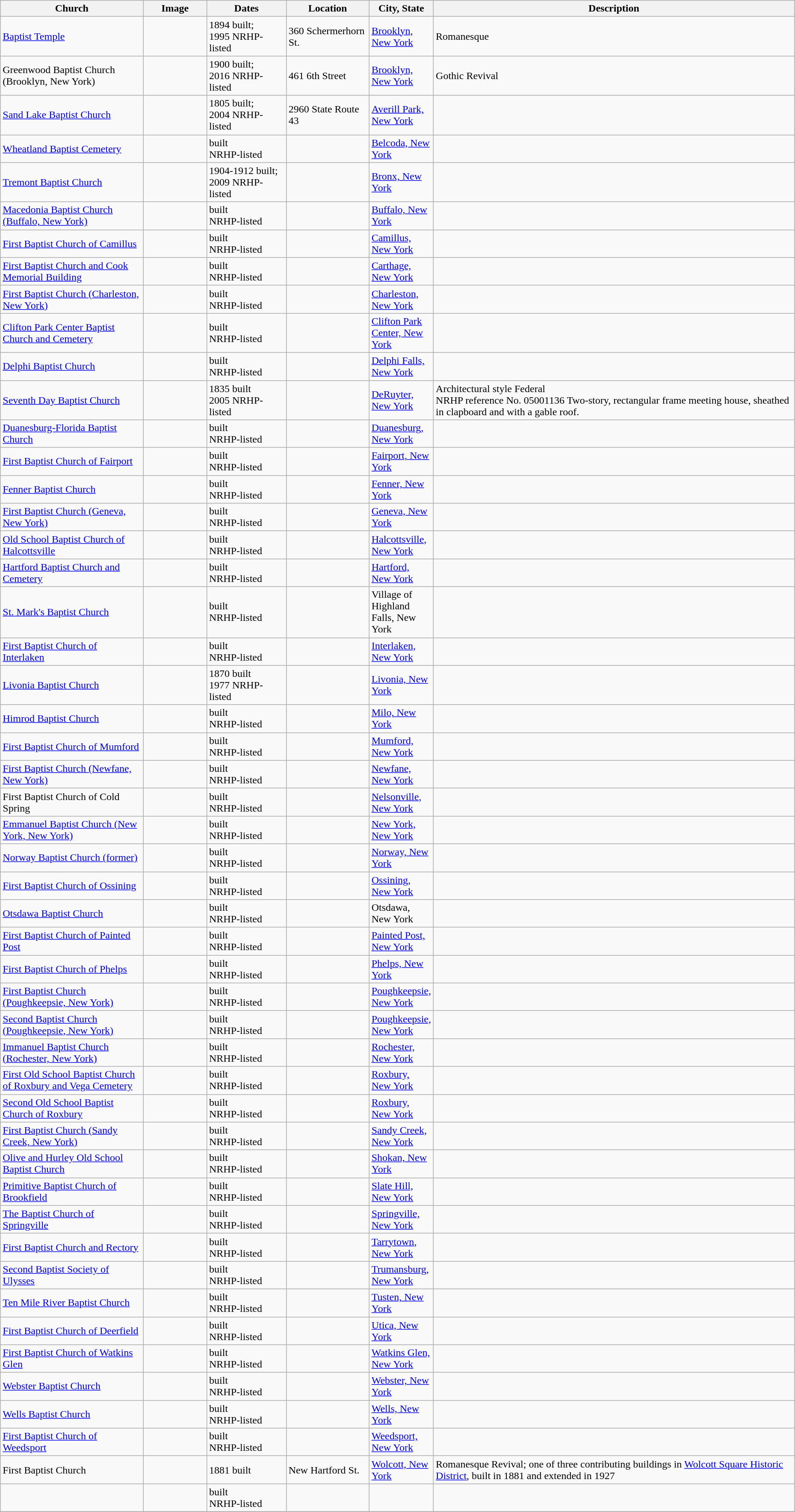<table class="wikitable sortable" style="width:98%">
<tr>
<th width = 18%><strong>Church</strong></th>
<th width = 8% class="unsortable"><strong>Image</strong></th>
<th width = 10%><strong>Dates</strong></th>
<th><strong>Location</strong></th>
<th width = 8%><strong>City, State</strong></th>
<th class="unsortable"><strong>Description</strong></th>
</tr>
<tr ->
<td><a href='#'>Baptist Temple</a></td>
<td></td>
<td>1894 built;<br>1995 NRHP-listed</td>
<td>360 Schermerhorn St.<br><small></small></td>
<td><a href='#'>Brooklyn, New York</a></td>
<td>Romanesque</td>
</tr>
<tr ->
<td>Greenwood Baptist Church (Brooklyn, New York)</td>
<td></td>
<td>1900 built;<br>2016 NRHP-listed</td>
<td>461 6th Street<br><small></small></td>
<td><a href='#'>Brooklyn, New York</a></td>
<td>Gothic Revival</td>
</tr>
<tr ->
<td><a href='#'>Sand Lake Baptist Church</a></td>
<td></td>
<td>1805 built;<br>2004 NRHP-listed</td>
<td>2960 State Route 43<br><small></small></td>
<td><a href='#'>Averill Park, New York</a></td>
<td></td>
</tr>
<tr ->
<td><a href='#'>Wheatland Baptist Cemetery</a></td>
<td></td>
<td>built<br> NRHP-listed</td>
<td></td>
<td><a href='#'>Belcoda, New York</a></td>
<td></td>
</tr>
<tr ->
<td><a href='#'>Tremont Baptist Church</a></td>
<td></td>
<td>1904-1912 built;<br>2009 NRHP-listed</td>
<td><br><small></small></td>
<td><a href='#'>Bronx, New York</a></td>
<td></td>
</tr>
<tr ->
<td><a href='#'>Macedonia Baptist Church (Buffalo, New York)</a></td>
<td></td>
<td>built<br> NRHP-listed</td>
<td></td>
<td><a href='#'>Buffalo, New York</a></td>
<td></td>
</tr>
<tr ->
<td><a href='#'>First Baptist Church of Camillus</a></td>
<td></td>
<td>built<br> NRHP-listed</td>
<td></td>
<td><a href='#'>Camillus, New York</a></td>
<td></td>
</tr>
<tr ->
<td><a href='#'>First Baptist Church and Cook Memorial Building</a></td>
<td></td>
<td>built<br> NRHP-listed</td>
<td></td>
<td><a href='#'>Carthage, New York</a></td>
<td></td>
</tr>
<tr ->
<td><a href='#'>First Baptist Church (Charleston, New York)</a></td>
<td></td>
<td>built<br> NRHP-listed</td>
<td></td>
<td><a href='#'>Charleston, New York</a></td>
<td></td>
</tr>
<tr ->
<td><a href='#'>Clifton Park Center Baptist Church and Cemetery</a></td>
<td></td>
<td>built<br> NRHP-listed</td>
<td></td>
<td><a href='#'>Clifton Park Center, New York</a></td>
<td></td>
</tr>
<tr ->
<td><a href='#'>Delphi Baptist Church</a></td>
<td></td>
<td>built<br> NRHP-listed</td>
<td></td>
<td><a href='#'>Delphi Falls, New York</a></td>
<td></td>
</tr>
<tr ->
<td><a href='#'>Seventh Day Baptist Church</a></td>
<td></td>
<td>1835 built<br> 2005 NRHP-listed</td>
<td></td>
<td><a href='#'>DeRuyter, New York</a></td>
<td>Architectural style Federal<br>NRHP reference No. 05001136
Two-story, rectangular frame meeting house, sheathed in clapboard and with a gable roof.</td>
</tr>
<tr ->
<td><a href='#'>Duanesburg-Florida Baptist Church</a></td>
<td></td>
<td>built<br> NRHP-listed</td>
<td></td>
<td><a href='#'>Duanesburg, New York</a></td>
<td></td>
</tr>
<tr ->
<td><a href='#'>First Baptist Church of Fairport</a></td>
<td></td>
<td>built<br> NRHP-listed</td>
<td></td>
<td><a href='#'>Fairport, New York</a></td>
<td></td>
</tr>
<tr ->
<td><a href='#'>Fenner Baptist Church</a></td>
<td></td>
<td>built<br> NRHP-listed</td>
<td></td>
<td><a href='#'>Fenner, New York</a></td>
<td></td>
</tr>
<tr ->
<td><a href='#'>First Baptist Church (Geneva, New York)</a></td>
<td></td>
<td>built<br> NRHP-listed</td>
<td></td>
<td><a href='#'>Geneva, New York</a></td>
<td></td>
</tr>
<tr ->
<td><a href='#'>Old School Baptist Church of Halcottsville</a></td>
<td></td>
<td>built<br> NRHP-listed</td>
<td></td>
<td><a href='#'>Halcottsville, New York</a></td>
<td></td>
</tr>
<tr ->
<td><a href='#'>Hartford Baptist Church and Cemetery</a></td>
<td></td>
<td>built<br> NRHP-listed</td>
<td></td>
<td><a href='#'>Hartford, New York</a></td>
<td></td>
</tr>
<tr ->
<td><a href='#'>St. Mark's Baptist Church</a></td>
<td></td>
<td>built<br> NRHP-listed</td>
<td></td>
<td>Village of Highland Falls, New York</td>
<td></td>
</tr>
<tr ->
<td><a href='#'>First Baptist Church of Interlaken</a></td>
<td></td>
<td>built<br> NRHP-listed</td>
<td></td>
<td><a href='#'>Interlaken, New York</a></td>
<td></td>
</tr>
<tr ->
<td><a href='#'>Livonia Baptist Church</a></td>
<td></td>
<td>1870 built<br> 1977 NRHP-listed</td>
<td></td>
<td><a href='#'>Livonia, New York</a></td>
<td></td>
</tr>
<tr>
<td><a href='#'>Himrod Baptist Church</a></td>
<td></td>
<td>built<br> NRHP-listed</td>
<td></td>
<td><a href='#'>Milo, New York</a></td>
<td></td>
</tr>
<tr ->
<td><a href='#'>First Baptist Church of Mumford</a></td>
<td></td>
<td>built<br> NRHP-listed</td>
<td></td>
<td><a href='#'>Mumford, New York</a></td>
<td></td>
</tr>
<tr ->
<td><a href='#'>First Baptist Church (Newfane, New York)</a></td>
<td></td>
<td>built<br> NRHP-listed</td>
<td></td>
<td><a href='#'>Newfane, New York</a></td>
<td></td>
</tr>
<tr ->
<td>First Baptist Church of Cold Spring</td>
<td></td>
<td>built<br> NRHP-listed</td>
<td></td>
<td><a href='#'>Nelsonville, New York</a></td>
<td></td>
</tr>
<tr ->
<td><a href='#'>Emmanuel Baptist Church (New York, New York)</a></td>
<td></td>
<td>built<br> NRHP-listed</td>
<td></td>
<td><a href='#'>New York, New York</a></td>
<td></td>
</tr>
<tr ->
<td><a href='#'>Norway Baptist Church (former)</a></td>
<td></td>
<td>built<br> NRHP-listed</td>
<td></td>
<td><a href='#'>Norway, New York</a></td>
<td></td>
</tr>
<tr ->
<td><a href='#'>First Baptist Church of Ossining</a></td>
<td></td>
<td>built<br> NRHP-listed</td>
<td></td>
<td><a href='#'>Ossining, New York</a></td>
<td></td>
</tr>
<tr ->
<td><a href='#'>Otsdawa Baptist Church</a></td>
<td></td>
<td>built<br> NRHP-listed</td>
<td></td>
<td>Otsdawa, New York</td>
<td></td>
</tr>
<tr ->
<td><a href='#'>First Baptist Church of Painted Post</a></td>
<td></td>
<td>built<br> NRHP-listed</td>
<td></td>
<td><a href='#'>Painted Post, New York</a></td>
<td></td>
</tr>
<tr ->
<td><a href='#'>First Baptist Church of Phelps</a></td>
<td></td>
<td>built<br> NRHP-listed</td>
<td></td>
<td><a href='#'>Phelps, New York</a></td>
<td></td>
</tr>
<tr ->
<td><a href='#'>First Baptist Church (Poughkeepsie, New York)</a></td>
<td></td>
<td>built<br> NRHP-listed</td>
<td></td>
<td><a href='#'>Poughkeepsie, New York</a></td>
<td></td>
</tr>
<tr ->
<td><a href='#'>Second Baptist Church (Poughkeepsie, New York)</a></td>
<td></td>
<td>built<br> NRHP-listed</td>
<td></td>
<td><a href='#'>Poughkeepsie, New York</a></td>
<td></td>
</tr>
<tr ->
<td><a href='#'>Immanuel Baptist Church (Rochester, New York)</a></td>
<td></td>
<td>built<br> NRHP-listed</td>
<td></td>
<td><a href='#'>Rochester, New York</a></td>
<td></td>
</tr>
<tr ->
<td><a href='#'>First Old School Baptist Church of Roxbury and Vega Cemetery</a></td>
<td></td>
<td>built<br> NRHP-listed</td>
<td></td>
<td><a href='#'>Roxbury, New York</a></td>
<td></td>
</tr>
<tr ->
<td><a href='#'>Second Old School Baptist Church of Roxbury</a></td>
<td></td>
<td>built<br> NRHP-listed</td>
<td></td>
<td><a href='#'>Roxbury, New York</a></td>
<td></td>
</tr>
<tr ->
<td><a href='#'>First Baptist Church (Sandy Creek, New York)</a></td>
<td></td>
<td>built<br> NRHP-listed</td>
<td></td>
<td><a href='#'>Sandy Creek, New York</a></td>
<td></td>
</tr>
<tr ->
<td><a href='#'>Olive and Hurley Old School Baptist Church</a></td>
<td></td>
<td>built<br> NRHP-listed</td>
<td></td>
<td><a href='#'>Shokan, New York</a></td>
<td></td>
</tr>
<tr ->
<td><a href='#'>Primitive Baptist Church of Brookfield</a></td>
<td></td>
<td>built<br> NRHP-listed</td>
<td></td>
<td><a href='#'>Slate Hill, New York</a></td>
<td></td>
</tr>
<tr ->
<td><a href='#'>The Baptist Church of Springville</a></td>
<td></td>
<td>built<br> NRHP-listed</td>
<td></td>
<td><a href='#'>Springville, New York</a></td>
<td></td>
</tr>
<tr ->
<td><a href='#'>First Baptist Church and Rectory</a></td>
<td></td>
<td>built<br> NRHP-listed</td>
<td></td>
<td><a href='#'>Tarrytown, New York</a></td>
<td></td>
</tr>
<tr ->
<td><a href='#'>Second Baptist Society of Ulysses</a></td>
<td></td>
<td>built<br> NRHP-listed</td>
<td></td>
<td><a href='#'>Trumansburg, New York</a></td>
<td></td>
</tr>
<tr ->
<td><a href='#'>Ten Mile River Baptist Church</a></td>
<td></td>
<td>built<br> NRHP-listed</td>
<td></td>
<td><a href='#'>Tusten, New York</a></td>
<td></td>
</tr>
<tr ->
<td><a href='#'>First Baptist Church of Deerfield</a></td>
<td></td>
<td>built<br> NRHP-listed</td>
<td></td>
<td><a href='#'>Utica, New York</a></td>
<td></td>
</tr>
<tr ->
<td><a href='#'>First Baptist Church of Watkins Glen</a></td>
<td></td>
<td>built<br> NRHP-listed</td>
<td></td>
<td><a href='#'>Watkins Glen, New York</a></td>
<td></td>
</tr>
<tr ->
<td><a href='#'>Webster Baptist Church</a></td>
<td></td>
<td>built<br> NRHP-listed</td>
<td></td>
<td><a href='#'>Webster, New York</a></td>
<td></td>
</tr>
<tr ->
<td><a href='#'>Wells Baptist Church</a></td>
<td></td>
<td>built<br> NRHP-listed</td>
<td></td>
<td><a href='#'>Wells, New York</a></td>
<td></td>
</tr>
<tr ->
<td><a href='#'>First Baptist Church of Weedsport</a></td>
<td></td>
<td>built<br> NRHP-listed</td>
<td></td>
<td><a href='#'>Weedsport, New York</a></td>
<td></td>
</tr>
<tr ->
<td>First Baptist Church</td>
<td></td>
<td>1881 built<br></td>
<td>New Hartford St.</td>
<td><a href='#'>Wolcott, New York</a></td>
<td>Romanesque Revival; one of three contributing buildings in <a href='#'>Wolcott Square Historic District</a>, built in 1881 and extended in 1927</td>
</tr>
<tr>
<td></td>
<td></td>
<td>built<br> NRHP-listed</td>
<td></td>
<td></td>
<td></td>
</tr>
<tr ->
</tr>
</table>
